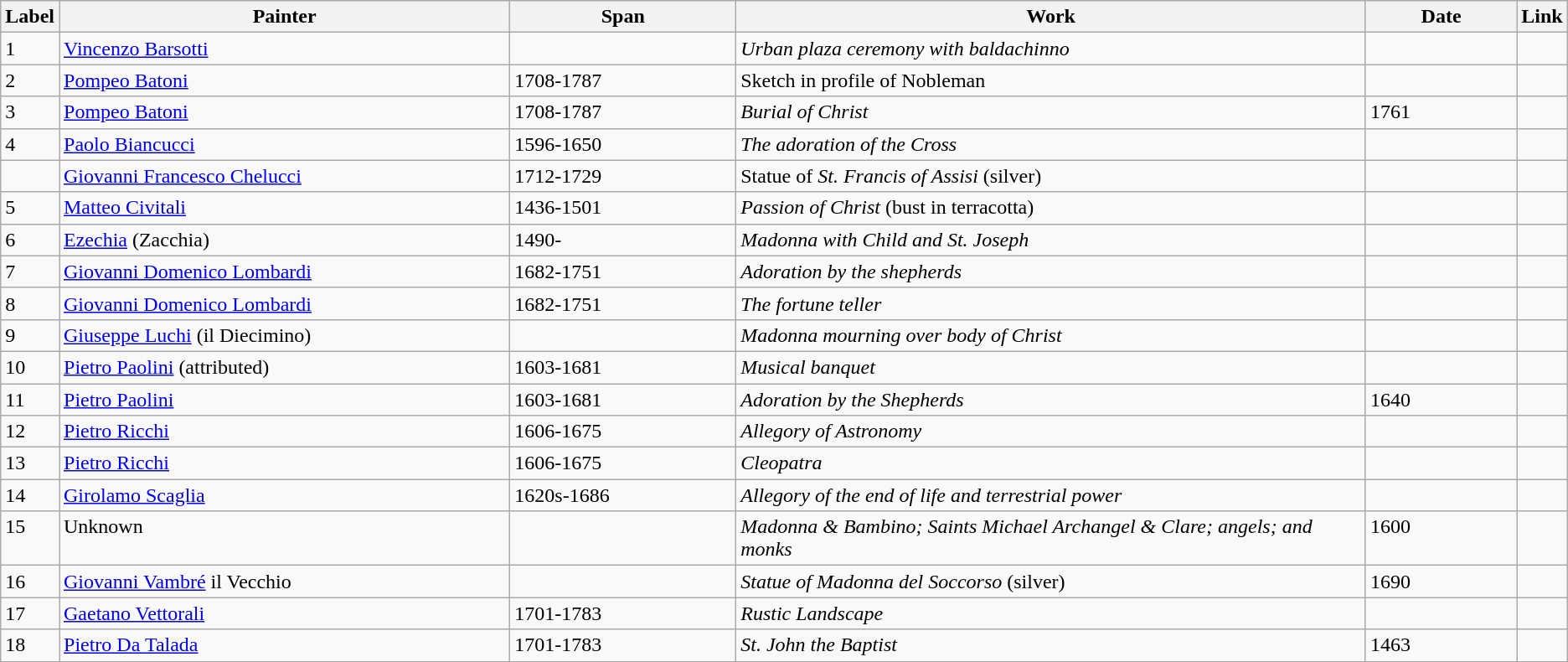<table class=wikitable>
<tr>
<th width="3%">Label</th>
<th width="30%">Painter</th>
<th width="15%">Span</th>
<th width="42%">Work</th>
<th width="15%">Date</th>
<th width="5%">Link</th>
</tr>
<tr valign="top">
<td>1</td>
<td><a href='#'>Vincenzo Barsotti</a></td>
<td></td>
<td><em>Urban plaza ceremony with baldachinno</em></td>
<td></td>
<td></td>
</tr>
<tr valign="top">
<td>2</td>
<td><a href='#'>Pompeo Batoni</a></td>
<td>1708-1787</td>
<td>Sketch in profile of Nobleman</td>
<td></td>
<td></td>
</tr>
<tr valign="top">
<td>3</td>
<td><a href='#'>Pompeo Batoni</a></td>
<td>1708-1787</td>
<td><em>Burial of Christ</em></td>
<td>1761</td>
<td></td>
</tr>
<tr valign="top">
<td>4</td>
<td><a href='#'>Paolo Biancucci</a></td>
<td>1596-1650</td>
<td><em>The adoration of the Cross</em></td>
<td></td>
<td></td>
</tr>
<tr valign="top">
<td></td>
<td><a href='#'>Giovanni Francesco Chelucci</a></td>
<td>1712-1729</td>
<td>Statue of <em>St. Francis of Assisi</em> (silver)</td>
<td></td>
<td></td>
</tr>
<tr valign="top">
<td>5</td>
<td><a href='#'>Matteo Civitali</a></td>
<td>1436-1501</td>
<td><em>Passion of Christ</em> (bust in terracotta)</td>
<td></td>
<td></td>
</tr>
<tr valign="top">
<td>6</td>
<td><a href='#'>Ezechia</a> (Zacchia)</td>
<td>1490-</td>
<td><em>Madonna with Child and St. Joseph</em></td>
<td></td>
<td></td>
</tr>
<tr valign="top">
<td>7</td>
<td><a href='#'>Giovanni Domenico Lombardi</a></td>
<td>1682-1751</td>
<td><em>Adoration by the shepherds</em></td>
<td></td>
<td></td>
</tr>
<tr valign="top">
<td>8</td>
<td><a href='#'>Giovanni Domenico Lombardi</a></td>
<td>1682-1751</td>
<td><em>The fortune teller</em></td>
<td></td>
<td></td>
</tr>
<tr valign="top">
<td>9</td>
<td><a href='#'>Giuseppe Luchi</a> (il Diecimino)</td>
<td></td>
<td><em>Madonna mourning over body of Christ</em></td>
<td></td>
<td></td>
</tr>
<tr valign="top">
<td>10</td>
<td><a href='#'>Pietro Paolini</a> (attributed)</td>
<td>1603-1681</td>
<td><em>Musical banquet</em></td>
<td></td>
<td></td>
</tr>
<tr valign="top">
<td>11</td>
<td><a href='#'>Pietro Paolini</a></td>
<td>1603-1681</td>
<td><em>Adoration by the Shepherds</em></td>
<td>1640</td>
<td></td>
</tr>
<tr valign="top">
<td>12</td>
<td><a href='#'>Pietro Ricchi</a></td>
<td>1606-1675</td>
<td><em>Allegory of Astronomy</em></td>
<td></td>
<td></td>
</tr>
<tr valign="top">
<td>13</td>
<td><a href='#'>Pietro Ricchi</a></td>
<td>1606-1675</td>
<td><em>Cleopatra</em></td>
<td></td>
<td></td>
</tr>
<tr valign="top">
<td>14</td>
<td><a href='#'>Girolamo Scaglia</a></td>
<td>1620s-1686</td>
<td><em>Allegory of the end of life and terrestrial power</em></td>
<td></td>
<td></td>
</tr>
<tr valign="top">
<td>15</td>
<td>Unknown</td>
<td></td>
<td><em>Madonna & Bambino; Saints Michael Archangel & Clare; angels; and monks</em></td>
<td>1600</td>
<td></td>
</tr>
<tr valign="top">
<td>16</td>
<td><a href='#'>Giovanni Vambré</a> il Vecchio</td>
<td></td>
<td><em>Statue of Madonna del Soccorso</em> (silver)</td>
<td>1690</td>
<td></td>
</tr>
<tr valign="top">
<td>17</td>
<td><a href='#'>Gaetano Vettorali</a></td>
<td>1701-1783</td>
<td><em>Rustic Landscape</em></td>
<td></td>
<td></td>
</tr>
<tr valign="top">
<td>18</td>
<td><a href='#'>Pietro Da Talada</a></td>
<td>1701-1783</td>
<td><em>St. John the Baptist</em></td>
<td>1463</td>
<td></td>
</tr>
<tr valign="top">
</tr>
</table>
